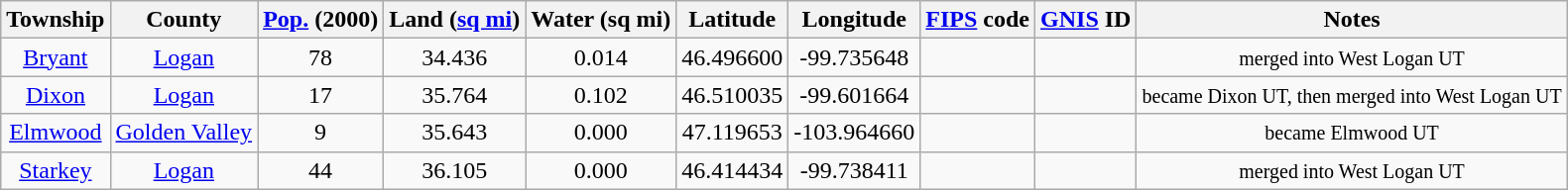<table class="wikitable sortable" style="text-align:center;">
<tr>
<th>Township</th>
<th>County</th>
<th><a href='#'>Pop.</a> (2000)</th>
<th>Land (<a href='#'>sq mi</a>)</th>
<th>Water (sq mi)</th>
<th>Latitude</th>
<th>Longitude</th>
<th><a href='#'>FIPS</a> code</th>
<th><a href='#'>GNIS</a> ID</th>
<th>Notes</th>
</tr>
<tr>
<td><a href='#'>Bryant</a></td>
<td><a href='#'>Logan</a></td>
<td>78</td>
<td>34.436</td>
<td>0.014</td>
<td>46.496600</td>
<td>-99.735648</td>
<td></td>
<td></td>
<td><small>merged into West Logan UT</small></td>
</tr>
<tr>
<td><a href='#'>Dixon</a></td>
<td><a href='#'>Logan</a></td>
<td>17</td>
<td>35.764</td>
<td>0.102</td>
<td>46.510035</td>
<td>-99.601664</td>
<td></td>
<td></td>
<td><small>became Dixon UT, then merged into West Logan UT</small></td>
</tr>
<tr>
<td><a href='#'>Elmwood</a></td>
<td><a href='#'>Golden Valley</a></td>
<td>9</td>
<td>35.643</td>
<td>0.000</td>
<td>47.119653</td>
<td>-103.964660</td>
<td></td>
<td></td>
<td><small>became Elmwood UT</small></td>
</tr>
<tr>
<td><a href='#'>Starkey</a></td>
<td><a href='#'>Logan</a></td>
<td>44</td>
<td>36.105</td>
<td>0.000</td>
<td>46.414434</td>
<td>-99.738411</td>
<td></td>
<td></td>
<td><small>merged into West Logan UT</small></td>
</tr>
</table>
